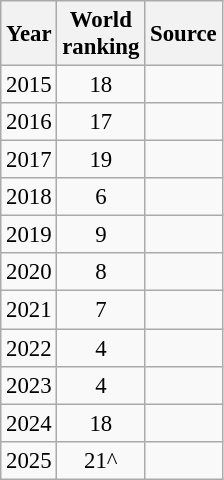<table class="wikitable" style="text-align:center; font-size: 95%;">
<tr>
<th>Year</th>
<th>World<br>ranking</th>
<th>Source</th>
</tr>
<tr>
<td>2015</td>
<td>18</td>
<td></td>
</tr>
<tr>
<td>2016</td>
<td>17</td>
<td></td>
</tr>
<tr>
<td>2017</td>
<td>19</td>
<td></td>
</tr>
<tr>
<td>2018</td>
<td>6</td>
<td></td>
</tr>
<tr>
<td>2019</td>
<td>9</td>
<td></td>
</tr>
<tr>
<td>2020</td>
<td>8</td>
<td></td>
</tr>
<tr>
<td>2021</td>
<td>7</td>
<td></td>
</tr>
<tr>
<td>2022</td>
<td>4</td>
<td></td>
</tr>
<tr>
<td>2023</td>
<td>4</td>
<td></td>
</tr>
<tr>
<td>2024</td>
<td>18</td>
<td></td>
</tr>
<tr>
<td>2025</td>
<td>21^</td>
<td></td>
</tr>
</table>
